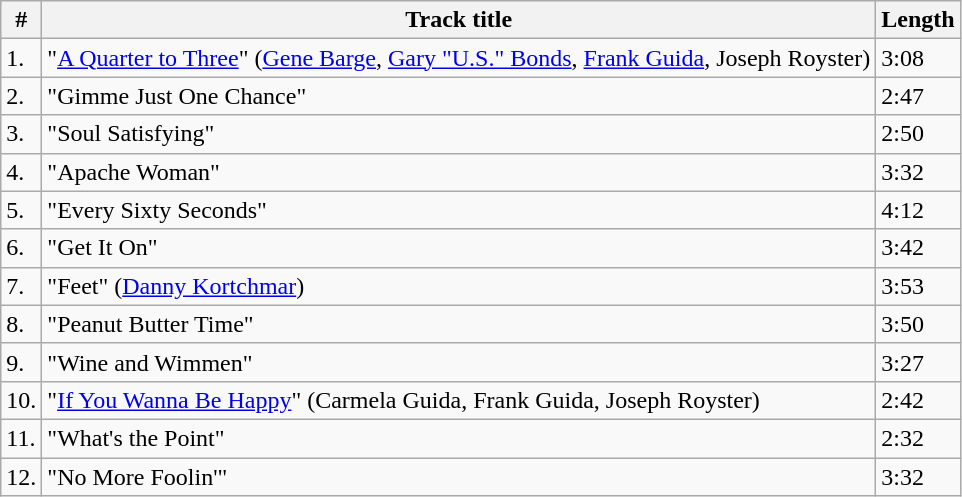<table class="wikitable">
<tr>
<th align="center">#</th>
<th align="center">Track title</th>
<th align="center"><strong>Length</strong></th>
</tr>
<tr>
<td>1.</td>
<td>"<a href='#'>A Quarter to Three</a>" (<a href='#'>Gene Barge</a>, <a href='#'>Gary "U.S." Bonds</a>, <a href='#'>Frank Guida</a>, Joseph Royster)</td>
<td>3:08</td>
</tr>
<tr>
<td>2.</td>
<td>"Gimme Just One Chance"</td>
<td>2:47</td>
</tr>
<tr>
<td>3.</td>
<td>"Soul Satisfying"</td>
<td>2:50</td>
</tr>
<tr>
<td>4.</td>
<td>"Apache Woman"</td>
<td>3:32</td>
</tr>
<tr>
<td>5.</td>
<td>"Every Sixty Seconds"</td>
<td>4:12</td>
</tr>
<tr>
<td>6.</td>
<td>"Get It On"</td>
<td>3:42</td>
</tr>
<tr>
<td>7.</td>
<td>"Feet" (<a href='#'>Danny Kortchmar</a>)</td>
<td>3:53</td>
</tr>
<tr>
<td>8.</td>
<td>"Peanut Butter Time"</td>
<td>3:50</td>
</tr>
<tr>
<td>9.</td>
<td>"Wine and Wimmen"</td>
<td>3:27</td>
</tr>
<tr>
<td>10.</td>
<td>"<a href='#'>If You Wanna Be Happy</a>" (Carmela Guida, Frank Guida, Joseph Royster)</td>
<td>2:42</td>
</tr>
<tr>
<td>11.</td>
<td>"What's the Point"</td>
<td>2:32</td>
</tr>
<tr>
<td>12.</td>
<td>"No More Foolin'"</td>
<td>3:32</td>
</tr>
</table>
